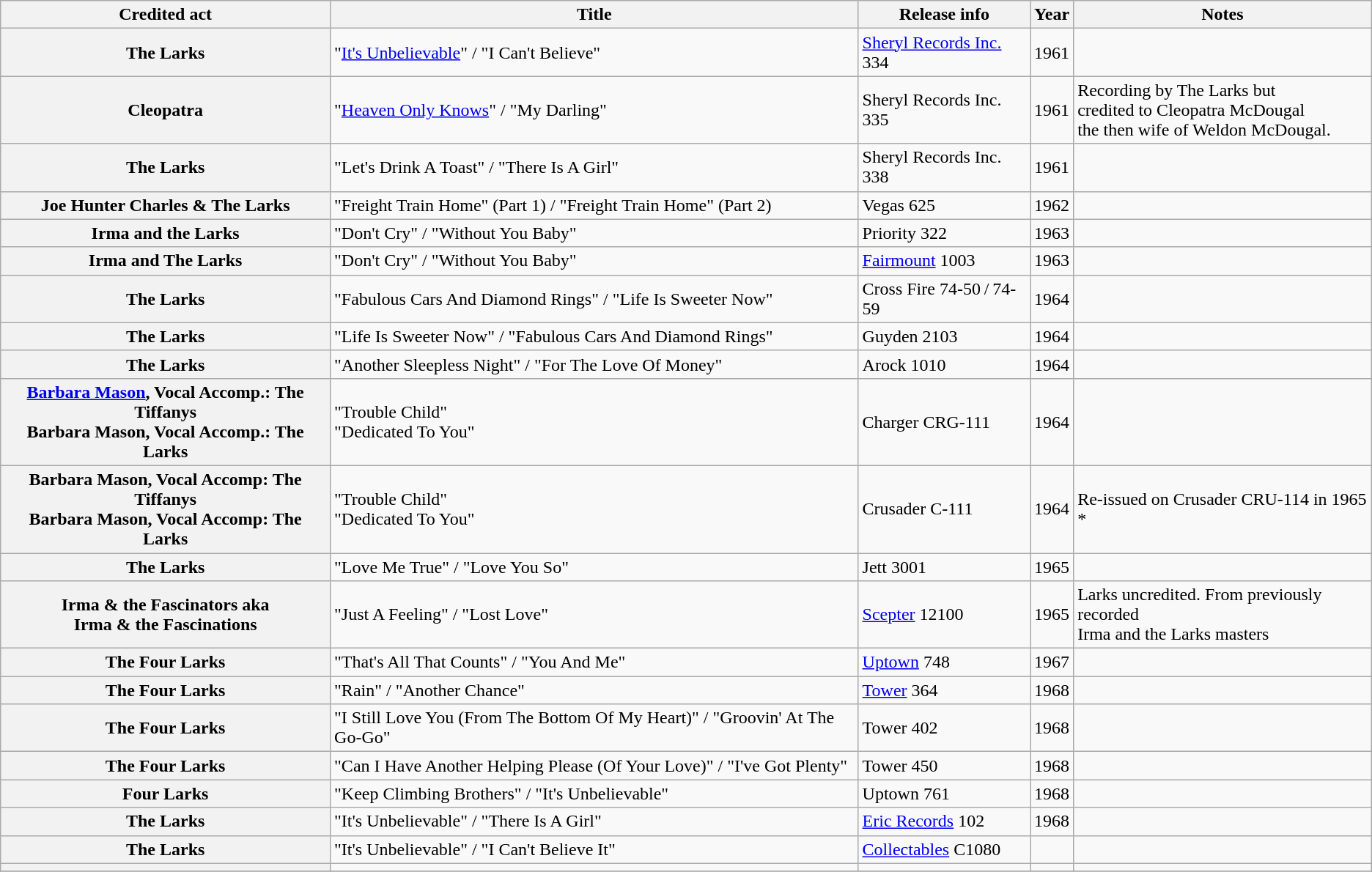<table class="wikitable plainrowheaders sortable">
<tr>
<th scope="col">Credited act</th>
<th scope="col">Title</th>
<th scope="col">Release info</th>
<th scope="col">Year</th>
<th scope="col" class="unsortable">Notes</th>
</tr>
<tr>
<th scope="row">The Larks</th>
<td>"<a href='#'>It's Unbelievable</a>" / "I Can't Believe"</td>
<td><a href='#'>Sheryl Records Inc.</a> 334</td>
<td>1961</td>
<td></td>
</tr>
<tr>
<th scope="row">Cleopatra</th>
<td>"<a href='#'>Heaven Only Knows</a>" / "My Darling"</td>
<td>Sheryl Records Inc. 335</td>
<td>1961</td>
<td>Recording by The Larks but<br>credited to Cleopatra McDougal<br>the then wife of Weldon McDougal.</td>
</tr>
<tr>
<th scope="row">The Larks</th>
<td>"Let's Drink A Toast" / "There Is A Girl"</td>
<td>Sheryl Records Inc. 338</td>
<td>1961</td>
<td></td>
</tr>
<tr>
<th scope="row">Joe Hunter Charles & The Larks</th>
<td>"Freight Train Home" (Part 1) / "Freight Train Home" (Part 2)</td>
<td>Vegas 625</td>
<td>1962</td>
<td></td>
</tr>
<tr>
<th scope="row">Irma and the Larks</th>
<td>"Don't Cry" / "Without You Baby"</td>
<td>Priority 322</td>
<td>1963</td>
<td></td>
</tr>
<tr>
<th scope="row">Irma and The Larks</th>
<td>"Don't Cry" / "Without You Baby"</td>
<td><a href='#'>Fairmount</a> 1003</td>
<td>1963</td>
<td></td>
</tr>
<tr>
<th scope="row">The Larks</th>
<td>"Fabulous Cars And Diamond Rings" / "Life Is Sweeter Now"</td>
<td>Cross Fire 74-50 / 74-59</td>
<td>1964</td>
<td></td>
</tr>
<tr>
<th scope="row">The Larks</th>
<td>"Life Is Sweeter Now" / "Fabulous Cars And Diamond Rings"</td>
<td>Guyden 2103</td>
<td>1964</td>
<td></td>
</tr>
<tr>
<th scope="row">The Larks</th>
<td>"Another Sleepless Night" / "For The Love Of Money"</td>
<td>Arock 1010</td>
<td>1964</td>
<td></td>
</tr>
<tr>
<th scope="row"><a href='#'>Barbara Mason</a>, Vocal Accomp.: The Tiffanys<br>Barbara Mason, Vocal Accomp.: The Larks</th>
<td>"Trouble Child"<br>"Dedicated To You"</td>
<td>Charger CRG-111</td>
<td>1964</td>
<td></td>
</tr>
<tr>
<th scope="row">Barbara Mason, Vocal Accomp: The Tiffanys<br>Barbara Mason, Vocal Accomp: The Larks</th>
<td>"Trouble Child"<br>"Dedicated To You"</td>
<td>Crusader C-111</td>
<td>1964</td>
<td>Re-issued on Crusader CRU-114 in 1965 *</td>
</tr>
<tr>
<th scope="row">The Larks</th>
<td>"Love Me True" / "Love You So"</td>
<td>Jett 3001</td>
<td>1965</td>
<td></td>
</tr>
<tr>
<th scope="row">Irma & the Fascinators aka<br>Irma & the Fascinations</th>
<td>"Just A Feeling" / "Lost Love"</td>
<td><a href='#'>Scepter</a>  12100</td>
<td>1965</td>
<td>Larks uncredited. From previously recorded<br>Irma and the Larks masters</td>
</tr>
<tr>
<th scope="row">The Four Larks</th>
<td>"That's All That Counts" / "You And Me"</td>
<td><a href='#'>Uptown</a> 748</td>
<td>1967</td>
<td></td>
</tr>
<tr>
<th scope="row">The Four Larks</th>
<td>"Rain" / "Another Chance"</td>
<td><a href='#'>Tower</a> 364</td>
<td>1968</td>
<td></td>
</tr>
<tr>
<th scope="row">The Four Larks</th>
<td>"I Still Love You (From The Bottom Of My Heart)" / "Groovin' At The Go-Go"</td>
<td>Tower 402</td>
<td>1968</td>
<td></td>
</tr>
<tr>
<th scope="row">The Four Larks</th>
<td>"Can I Have Another Helping Please (Of Your Love)" / "I've Got Plenty"</td>
<td>Tower 450</td>
<td>1968</td>
<td></td>
</tr>
<tr>
<th scope="row">Four Larks</th>
<td>"Keep Climbing Brothers" / "It's Unbelievable"</td>
<td>Uptown 761</td>
<td>1968</td>
<td></td>
</tr>
<tr>
<th scope="row">The Larks</th>
<td>"It's Unbelievable" / "There Is A Girl"</td>
<td><a href='#'>Eric Records</a> 102</td>
<td>1968</td>
<td></td>
</tr>
<tr>
<th scope="row">The Larks</th>
<td>"It's Unbelievable" / "I Can't Believe It"</td>
<td><a href='#'>Collectables</a> C1080</td>
<td></td>
<td></td>
</tr>
<tr>
<th scope="row"></th>
<td></td>
<td></td>
<td></td>
<td></td>
</tr>
<tr>
</tr>
</table>
